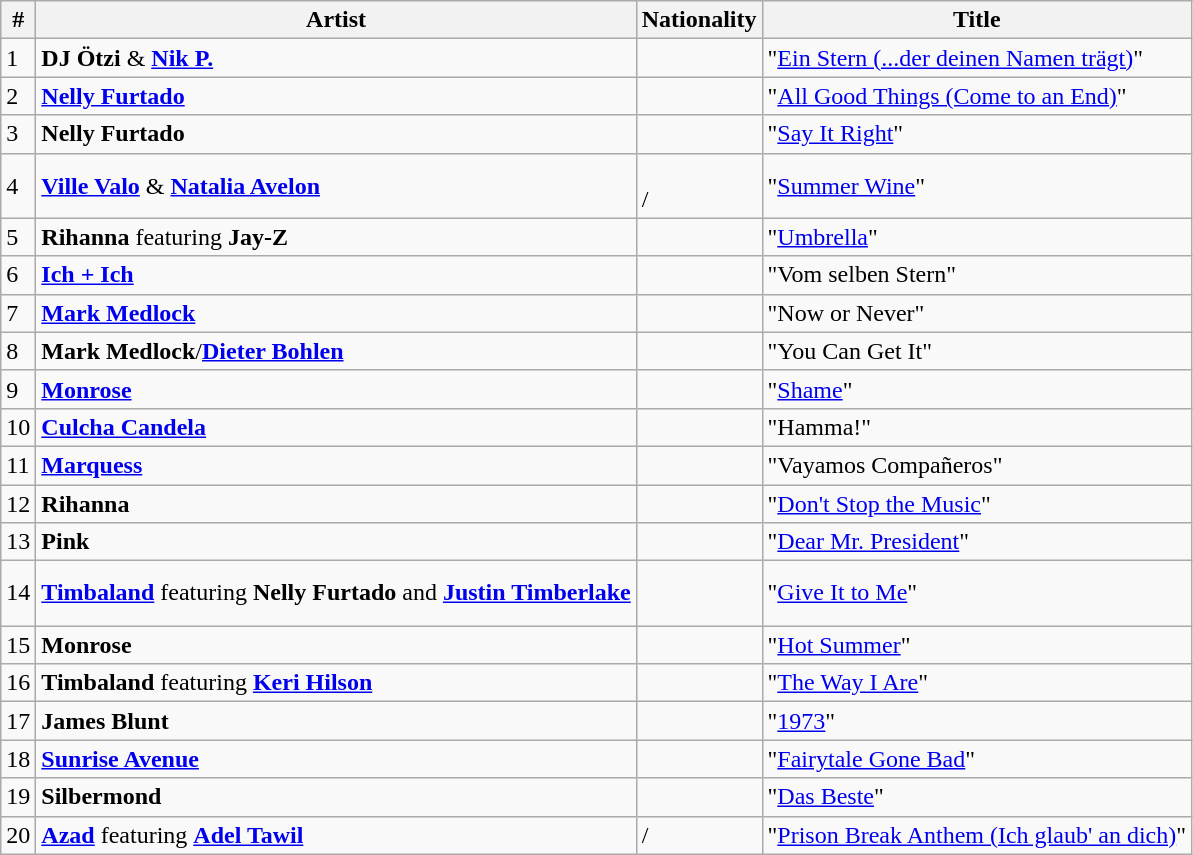<table class="wikitable sortable">
<tr>
<th>#</th>
<th>Artist</th>
<th>Nationality</th>
<th>Title</th>
</tr>
<tr>
<td>1</td>
<td><strong>DJ Ötzi</strong> & <strong><a href='#'>Nik P.</a></strong></td>
<td></td>
<td>"<a href='#'>Ein Stern (...der deinen Namen trägt)</a>"</td>
</tr>
<tr>
<td>2</td>
<td><strong><a href='#'>Nelly Furtado</a></strong></td>
<td></td>
<td>"<a href='#'>All Good Things (Come to an End)</a>"</td>
</tr>
<tr>
<td>3</td>
<td><strong>Nelly Furtado</strong></td>
<td></td>
<td>"<a href='#'>Say It Right</a>"</td>
</tr>
<tr>
<td>4</td>
<td><strong><a href='#'>Ville Valo</a></strong> & <strong><a href='#'>Natalia Avelon</a></strong></td>
<td><br>/</td>
<td>"<a href='#'>Summer Wine</a>"</td>
</tr>
<tr>
<td>5</td>
<td><strong>Rihanna</strong> featuring <strong>Jay-Z</strong></td>
<td><br></td>
<td>"<a href='#'>Umbrella</a>"</td>
</tr>
<tr>
<td>6</td>
<td><strong><a href='#'>Ich + Ich</a></strong></td>
<td></td>
<td>"Vom selben Stern"</td>
</tr>
<tr>
<td>7</td>
<td><strong><a href='#'>Mark Medlock</a></strong></td>
<td></td>
<td>"Now or Never"</td>
</tr>
<tr>
<td>8</td>
<td><strong>Mark Medlock</strong>/<strong><a href='#'>Dieter Bohlen</a></strong></td>
<td></td>
<td>"You Can Get It"</td>
</tr>
<tr>
<td>9</td>
<td><strong><a href='#'>Monrose</a></strong></td>
<td></td>
<td>"<a href='#'>Shame</a>"</td>
</tr>
<tr>
<td>10</td>
<td><strong><a href='#'>Culcha Candela</a></strong></td>
<td></td>
<td>"Hamma!"</td>
</tr>
<tr>
<td>11</td>
<td><strong><a href='#'>Marquess</a></strong></td>
<td></td>
<td>"Vayamos Compañeros"</td>
</tr>
<tr>
<td>12</td>
<td><strong>Rihanna</strong></td>
<td></td>
<td>"<a href='#'>Don't Stop the Music</a>"</td>
</tr>
<tr>
<td>13</td>
<td><strong>Pink</strong></td>
<td></td>
<td>"<a href='#'>Dear Mr. President</a>"</td>
</tr>
<tr>
<td>14</td>
<td><strong><a href='#'>Timbaland</a></strong> featuring <strong>Nelly Furtado</strong> and <strong><a href='#'>Justin Timberlake</a></strong></td>
<td><br><br></td>
<td>"<a href='#'>Give It to Me</a>"</td>
</tr>
<tr>
<td>15</td>
<td><strong>Monrose</strong></td>
<td></td>
<td>"<a href='#'>Hot Summer</a>"</td>
</tr>
<tr>
<td>16</td>
<td><strong>Timbaland</strong> featuring <strong><a href='#'>Keri Hilson</a></strong></td>
<td></td>
<td>"<a href='#'>The Way I Are</a>"</td>
</tr>
<tr>
<td>17</td>
<td><strong>James Blunt</strong></td>
<td></td>
<td>"<a href='#'>1973</a>"</td>
</tr>
<tr>
<td>18</td>
<td><strong><a href='#'>Sunrise Avenue</a></strong></td>
<td></td>
<td>"<a href='#'>Fairytale Gone Bad</a>"</td>
</tr>
<tr>
<td>19</td>
<td><strong>Silbermond</strong></td>
<td></td>
<td>"<a href='#'>Das Beste</a>"</td>
</tr>
<tr>
<td>20</td>
<td><strong><a href='#'>Azad</a></strong> featuring <strong><a href='#'>Adel Tawil</a></strong></td>
<td>/<br></td>
<td>"<a href='#'>Prison Break Anthem (Ich glaub' an dich)</a>"</td>
</tr>
</table>
